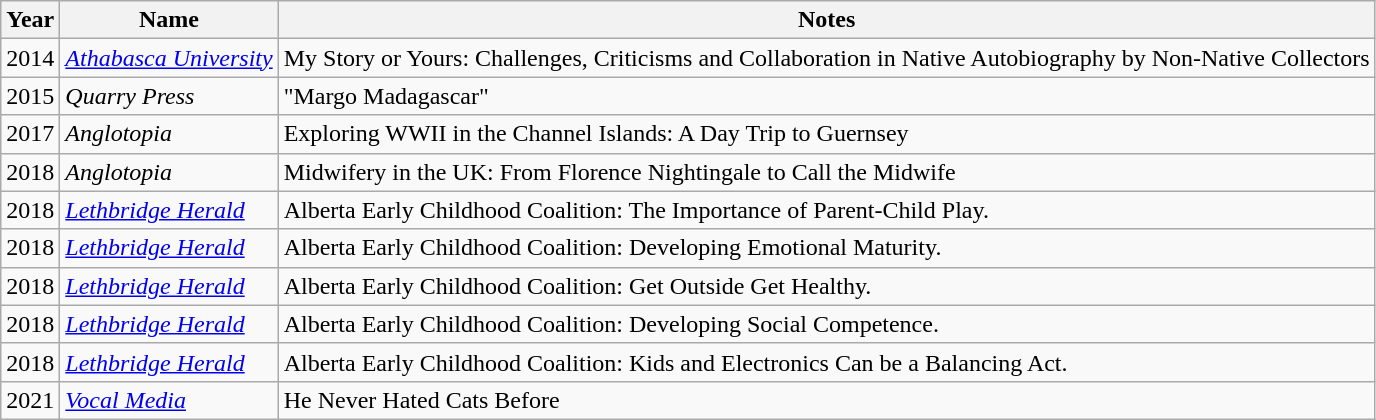<table class="wikitable sortable">
<tr>
<th>Year</th>
<th>Name</th>
<th class="unsortable">Notes</th>
</tr>
<tr>
<td>2014</td>
<td><em><a href='#'>Athabasca University</a></em></td>
<td>My Story or Yours: Challenges, Criticisms and Collaboration in Native Autobiography by Non-Native Collectors </td>
</tr>
<tr>
<td>2015</td>
<td><em>Quarry Press</em></td>
<td>"Margo Madagascar" </td>
</tr>
<tr>
<td>2017</td>
<td><em>Anglotopia</em></td>
<td>Exploring WWII in the Channel Islands: A Day Trip to Guernsey</td>
</tr>
<tr>
<td>2018</td>
<td><em>Anglotopia</em></td>
<td>Midwifery in the UK: From Florence Nightingale to Call the Midwife</td>
</tr>
<tr>
<td>2018</td>
<td><em><a href='#'>Lethbridge Herald</a></em></td>
<td>Alberta Early Childhood Coalition: The Importance of Parent-Child Play.</td>
</tr>
<tr>
<td>2018</td>
<td><em><a href='#'>Lethbridge Herald</a></em></td>
<td>Alberta Early Childhood Coalition: Developing Emotional Maturity.</td>
</tr>
<tr>
<td>2018</td>
<td><em><a href='#'>Lethbridge Herald</a></em></td>
<td>Alberta Early Childhood Coalition: Get Outside Get Healthy.</td>
</tr>
<tr>
<td>2018</td>
<td><em><a href='#'>Lethbridge Herald</a></em></td>
<td>Alberta Early Childhood Coalition: Developing Social Competence.</td>
</tr>
<tr>
<td>2018</td>
<td><em><a href='#'>Lethbridge Herald</a></em></td>
<td>Alberta Early Childhood Coalition: Kids and Electronics Can be a Balancing Act.</td>
</tr>
<tr>
<td>2021</td>
<td><em><a href='#'>Vocal Media</a></em></td>
<td>He Never Hated Cats Before</td>
</tr>
</table>
